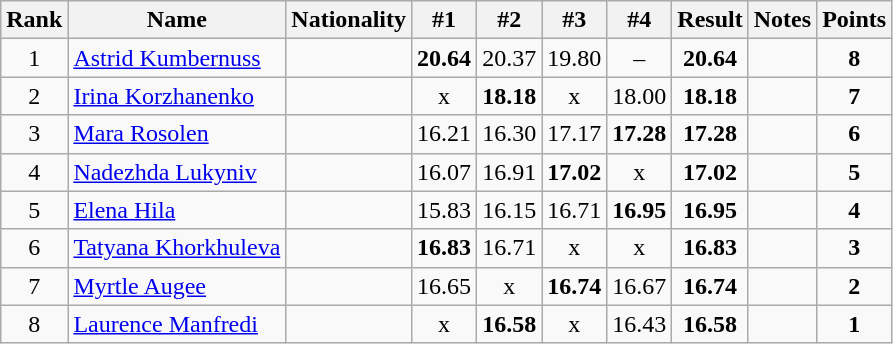<table class="wikitable sortable" style="text-align:center">
<tr>
<th>Rank</th>
<th>Name</th>
<th>Nationality</th>
<th>#1</th>
<th>#2</th>
<th>#3</th>
<th>#4</th>
<th>Result</th>
<th>Notes</th>
<th>Points</th>
</tr>
<tr>
<td>1</td>
<td align=left><a href='#'>Astrid Kumbernuss</a></td>
<td align=left></td>
<td><strong>20.64</strong></td>
<td>20.37</td>
<td>19.80</td>
<td>–</td>
<td><strong>20.64</strong></td>
<td></td>
<td><strong>8</strong></td>
</tr>
<tr>
<td>2</td>
<td align=left><a href='#'>Irina Korzhanenko</a></td>
<td align=left></td>
<td>x</td>
<td><strong>18.18</strong></td>
<td>x</td>
<td>18.00</td>
<td><strong>18.18</strong></td>
<td></td>
<td><strong>7</strong></td>
</tr>
<tr>
<td>3</td>
<td align=left><a href='#'>Mara Rosolen</a></td>
<td align=left></td>
<td>16.21</td>
<td>16.30</td>
<td>17.17</td>
<td><strong>17.28</strong></td>
<td><strong>17.28</strong></td>
<td></td>
<td><strong>6</strong></td>
</tr>
<tr>
<td>4</td>
<td align=left><a href='#'>Nadezhda Lukyniv</a></td>
<td align=left></td>
<td>16.07</td>
<td>16.91</td>
<td><strong>17.02</strong></td>
<td>x</td>
<td><strong>17.02</strong></td>
<td></td>
<td><strong>5</strong></td>
</tr>
<tr>
<td>5</td>
<td align=left><a href='#'>Elena Hila</a></td>
<td align=left></td>
<td>15.83</td>
<td>16.15</td>
<td>16.71</td>
<td><strong>16.95</strong></td>
<td><strong>16.95</strong></td>
<td></td>
<td><strong>4</strong></td>
</tr>
<tr>
<td>6</td>
<td align=left><a href='#'>Tatyana Khorkhuleva</a></td>
<td align=left></td>
<td><strong>16.83</strong></td>
<td>16.71</td>
<td>x</td>
<td>x</td>
<td><strong>16.83</strong></td>
<td></td>
<td><strong>3</strong></td>
</tr>
<tr>
<td>7</td>
<td align=left><a href='#'>Myrtle Augee</a></td>
<td align=left></td>
<td>16.65</td>
<td>x</td>
<td><strong>16.74</strong></td>
<td>16.67</td>
<td><strong>16.74</strong></td>
<td></td>
<td><strong>2</strong></td>
</tr>
<tr>
<td>8</td>
<td align=left><a href='#'>Laurence Manfredi</a></td>
<td align=left></td>
<td>x</td>
<td><strong>16.58</strong></td>
<td>x</td>
<td>16.43</td>
<td><strong>16.58</strong></td>
<td></td>
<td><strong>1</strong></td>
</tr>
</table>
